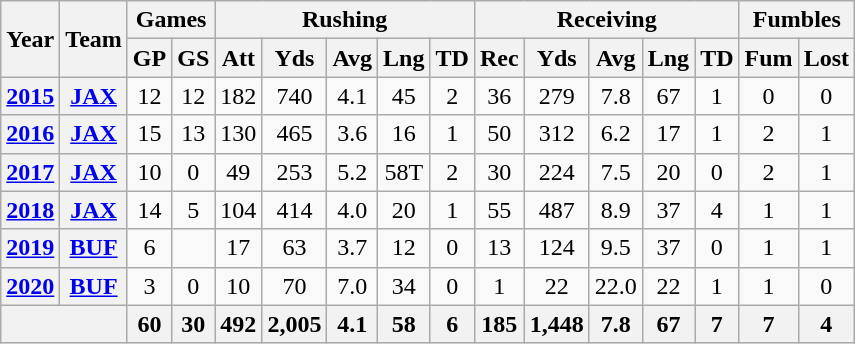<table class=wikitable style="text-align:center;">
<tr>
<th rowspan="2">Year</th>
<th rowspan="2">Team</th>
<th colspan="2">Games</th>
<th colspan="5">Rushing</th>
<th colspan="5">Receiving</th>
<th colspan="2">Fumbles</th>
</tr>
<tr>
<th>GP</th>
<th>GS</th>
<th>Att</th>
<th>Yds</th>
<th>Avg</th>
<th>Lng</th>
<th>TD</th>
<th>Rec</th>
<th>Yds</th>
<th>Avg</th>
<th>Lng</th>
<th>TD</th>
<th>Fum</th>
<th>Lost</th>
</tr>
<tr>
<th><a href='#'>2015</a></th>
<th><a href='#'>JAX</a></th>
<td>12</td>
<td>12</td>
<td>182</td>
<td>740</td>
<td>4.1</td>
<td>45</td>
<td>2</td>
<td>36</td>
<td>279</td>
<td>7.8</td>
<td>67</td>
<td>1</td>
<td>0</td>
<td>0</td>
</tr>
<tr>
<th><a href='#'>2016</a></th>
<th><a href='#'>JAX</a></th>
<td>15</td>
<td>13</td>
<td>130</td>
<td>465</td>
<td>3.6</td>
<td>16</td>
<td>1</td>
<td>50</td>
<td>312</td>
<td>6.2</td>
<td>17</td>
<td>1</td>
<td>2</td>
<td>1</td>
</tr>
<tr>
<th><a href='#'>2017</a></th>
<th><a href='#'>JAX</a></th>
<td>10</td>
<td>0</td>
<td>49</td>
<td>253</td>
<td>5.2</td>
<td>58T</td>
<td>2</td>
<td>30</td>
<td>224</td>
<td>7.5</td>
<td>20</td>
<td>0</td>
<td>2</td>
<td>1</td>
</tr>
<tr>
<th><a href='#'>2018</a></th>
<th><a href='#'>JAX</a></th>
<td>14</td>
<td>5</td>
<td>104</td>
<td>414</td>
<td>4.0</td>
<td>20</td>
<td>1</td>
<td>55</td>
<td>487</td>
<td>8.9</td>
<td>37</td>
<td>4</td>
<td>1</td>
<td>1</td>
</tr>
<tr>
<th><a href='#'>2019</a></th>
<th><a href='#'>BUF</a></th>
<td>6</td>
<td></td>
<td>17</td>
<td>63</td>
<td>3.7</td>
<td>12</td>
<td>0</td>
<td>13</td>
<td>124</td>
<td>9.5</td>
<td>37</td>
<td>0</td>
<td>1</td>
<td>1</td>
</tr>
<tr>
<th><a href='#'>2020</a></th>
<th><a href='#'>BUF</a></th>
<td>3</td>
<td>0</td>
<td>10</td>
<td>70</td>
<td>7.0</td>
<td>34</td>
<td>0</td>
<td>1</td>
<td>22</td>
<td>22.0</td>
<td>22</td>
<td>1</td>
<td>1</td>
<td>0</td>
</tr>
<tr>
<th colspan="2"></th>
<th>60</th>
<th>30</th>
<th>492</th>
<th>2,005</th>
<th>4.1</th>
<th>58</th>
<th>6</th>
<th>185</th>
<th>1,448</th>
<th>7.8</th>
<th>67</th>
<th>7</th>
<th>7</th>
<th>4</th>
</tr>
</table>
